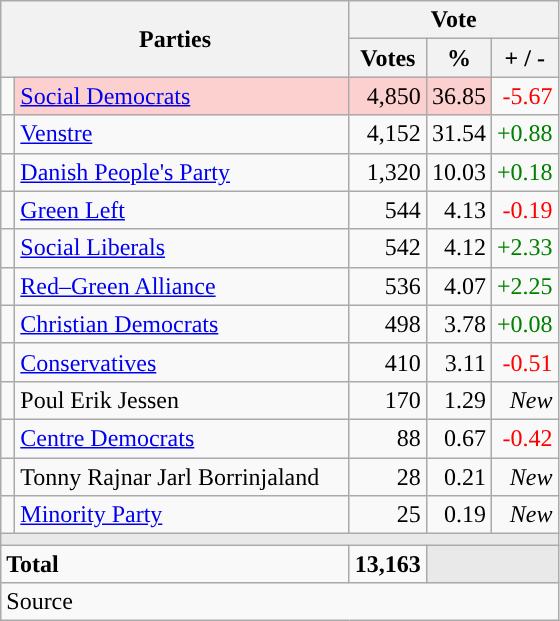<table class="wikitable" style="text-align:right;">
<tr>
<th style="text-align:centre;" rowspan="2" colspan="2" width="225">Parties</th>
<th colspan="3">Vote</th>
</tr>
<tr>
<th width="15">Votes</th>
<th width="15">%</th>
<th width="15">+ / -</th>
</tr>
<tr>
<td width="2" style="color:inherit;background:"></td>
<td bgcolor=#fbd0ce  align="left"><a href='#'>Social Democrats</a></td>
<td bgcolor=#fbd0ce>4,850</td>
<td bgcolor=#fbd0ce>36.85</td>
<td style=color:red;>-5.67</td>
</tr>
<tr>
<td width="2" style="color:inherit;background:"></td>
<td align="left"><a href='#'>Venstre</a></td>
<td>4,152</td>
<td>31.54</td>
<td style=color:green;>+0.88</td>
</tr>
<tr>
<td width="2" style="color:inherit;background:"></td>
<td align="left"><a href='#'>Danish People's Party</a></td>
<td>1,320</td>
<td>10.03</td>
<td style=color:green;>+0.18</td>
</tr>
<tr>
<td width="2" style="color:inherit;background:"></td>
<td align="left"><a href='#'>Green Left</a></td>
<td>544</td>
<td>4.13</td>
<td style=color:red;>-0.19</td>
</tr>
<tr>
<td width="2" style="color:inherit;background:"></td>
<td align="left"><a href='#'>Social Liberals</a></td>
<td>542</td>
<td>4.12</td>
<td style=color:green;>+2.33</td>
</tr>
<tr>
<td width="2" style="color:inherit;background:"></td>
<td align="left"><a href='#'>Red–Green Alliance</a></td>
<td>536</td>
<td>4.07</td>
<td style=color:green;>+2.25</td>
</tr>
<tr>
<td width="2" style="color:inherit;background:"></td>
<td align="left"><a href='#'>Christian Democrats</a></td>
<td>498</td>
<td>3.78</td>
<td style=color:green;>+0.08</td>
</tr>
<tr>
<td width="2" style="color:inherit;background:"></td>
<td align="left"><a href='#'>Conservatives</a></td>
<td>410</td>
<td>3.11</td>
<td style=color:red;>-0.51</td>
</tr>
<tr>
<td width="2" style="color:inherit;background:"></td>
<td align="left">Poul Erik Jessen</td>
<td>170</td>
<td>1.29</td>
<td><em>New</em></td>
</tr>
<tr>
<td width="2" style="color:inherit;background:"></td>
<td align="left"><a href='#'>Centre Democrats</a></td>
<td>88</td>
<td>0.67</td>
<td style=color:red;>-0.42</td>
</tr>
<tr>
<td width="2" style="color:inherit;background:"></td>
<td align="left">Tonny Rajnar Jarl Borrinjaland</td>
<td>28</td>
<td>0.21</td>
<td><em>New</em></td>
</tr>
<tr>
<td width="2" style="color:inherit;background:"></td>
<td align="left"><a href='#'>Minority Party</a></td>
<td>25</td>
<td>0.19</td>
<td><em>New</em></td>
</tr>
<tr>
<td colspan="7" bgcolor="#E9E9E9"></td>
</tr>
<tr>
<td align="left" colspan="2"><strong>Total</strong></td>
<td><strong>13,163</strong></td>
<td bgcolor="#E9E9E9" colspan="2"></td>
</tr>
<tr>
<td align="left" colspan="6">Source</td>
</tr>
</table>
